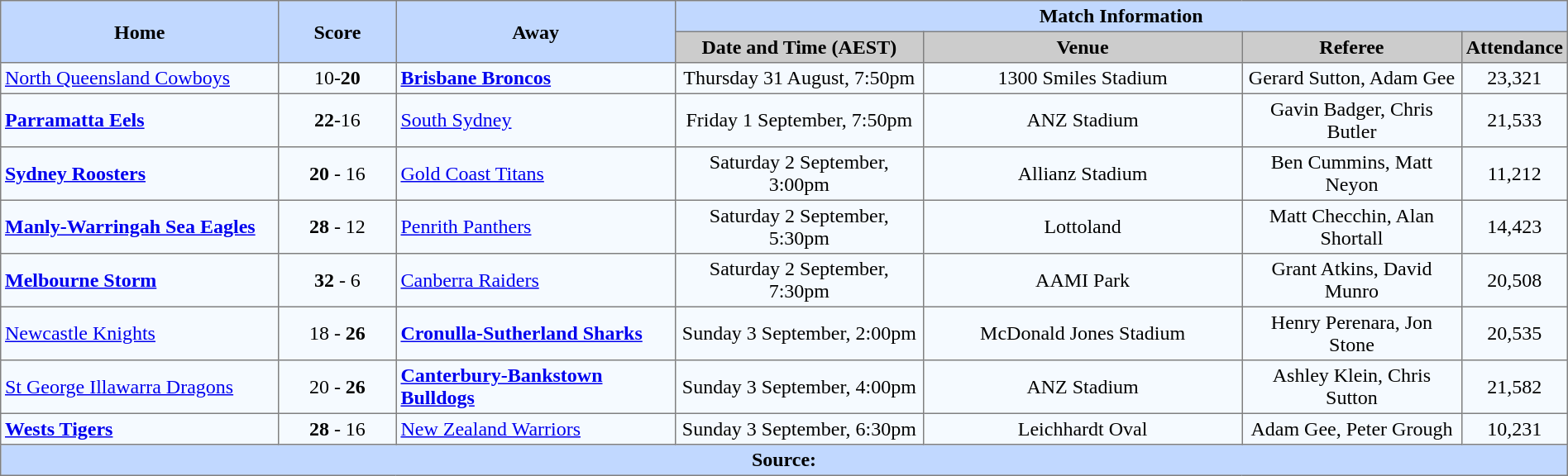<table border=1 style="border-collapse:collapse;  text-align:center;" cellpadding=3 cellspacing=0 width=100%>
<tr bgcolor=#C1D8FF>
<th rowspan=2 width=19%>Home</th>
<th rowspan=2 width=8%>Score</th>
<th rowspan=2 width=19%>Away</th>
<th colspan=6>Match Information</th>
</tr>
<tr bgcolor=#CCCCCC>
<th width=17%>Date and Time (AEST)</th>
<th width=22%>Venue</th>
<th width=50%>Referee</th>
<th width=7%>Attendance</th>
</tr>
<tr style="text-align:center; background:#f5faff;">
<td align="left"> <a href='#'>North Queensland Cowboys</a></td>
<td>10-<strong>20</strong></td>
<td align="left"> <strong><a href='#'>Brisbane Broncos</a></strong></td>
<td>Thursday 31 August, 7:50pm</td>
<td>1300 Smiles Stadium</td>
<td>Gerard Sutton, Adam Gee</td>
<td>23,321</td>
</tr>
<tr style="text-align:center; background:#f5faff;">
<td align="left"> <strong><a href='#'>Parramatta Eels</a></strong></td>
<td><strong>22</strong>-16</td>
<td align="left"> <a href='#'>South Sydney</a></td>
<td>Friday 1 September, 7:50pm</td>
<td>ANZ Stadium</td>
<td>Gavin Badger, Chris Butler</td>
<td>21,533</td>
</tr>
<tr style="text-align:center; background:#f5faff;">
<td align="left"> <strong><a href='#'>Sydney Roosters</a></strong></td>
<td><strong>20</strong> - 16</td>
<td align="left"> <a href='#'>Gold Coast Titans</a></td>
<td>Saturday 2 September, 3:00pm</td>
<td>Allianz Stadium</td>
<td>Ben Cummins, Matt Neyon</td>
<td>11,212</td>
</tr>
<tr style="text-align:center; background:#f5faff;">
<td align="left"> <strong><a href='#'>Manly-Warringah Sea Eagles</a></strong></td>
<td><strong>28</strong> - 12</td>
<td align="left"> <a href='#'>Penrith Panthers</a></td>
<td>Saturday 2 September, 5:30pm</td>
<td>Lottoland</td>
<td>Matt Checchin, Alan Shortall</td>
<td>14,423</td>
</tr>
<tr style="text-align:center; background:#f5faff;">
<td align="left"> <strong><a href='#'>Melbourne Storm</a></strong></td>
<td><strong>32</strong> - 6</td>
<td align="left"> <a href='#'>Canberra Raiders</a></td>
<td>Saturday 2 September, 7:30pm</td>
<td>AAMI Park</td>
<td>Grant Atkins, David Munro</td>
<td>20,508</td>
</tr>
<tr style="text-align:center; background:#f5faff;">
<td align="left"> <a href='#'>Newcastle Knights</a></td>
<td>18 - <strong>26</strong></td>
<td align="left"> <strong><a href='#'>Cronulla-Sutherland Sharks</a></strong></td>
<td>Sunday 3 September, 2:00pm</td>
<td>McDonald Jones Stadium</td>
<td>Henry Perenara, Jon Stone</td>
<td>20,535</td>
</tr>
<tr style="text-align:center; background:#f5faff;">
<td align="left"> <a href='#'>St George Illawarra Dragons</a></td>
<td>20 - <strong>26</strong></td>
<td align="left"> <strong><a href='#'>Canterbury-Bankstown Bulldogs</a></strong></td>
<td>Sunday 3 September, 4:00pm</td>
<td>ANZ Stadium</td>
<td>Ashley Klein, Chris Sutton</td>
<td>21,582</td>
</tr>
<tr style="text-align:center; background:#f5faff;">
<td align="left"> <strong><a href='#'>Wests Tigers</a></strong></td>
<td><strong>28</strong> - 16</td>
<td align="left"> <a href='#'>New Zealand Warriors</a></td>
<td>Sunday 3 September, 6:30pm</td>
<td>Leichhardt Oval</td>
<td>Adam Gee, Peter Grough</td>
<td>10,231</td>
</tr>
<tr style="background:#c1d8ff;">
<th colspan=7>Source:</th>
</tr>
</table>
